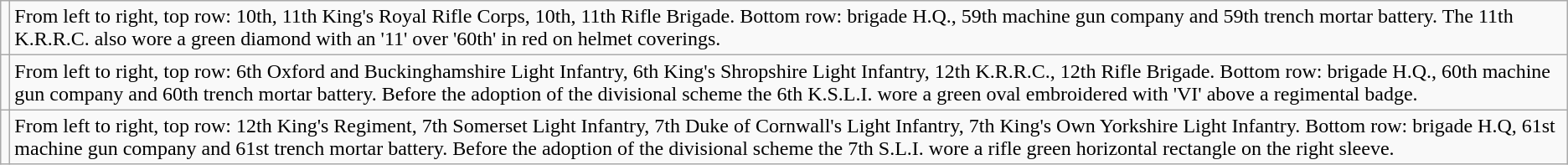<table class="wikitable">
<tr>
<td></td>
<td>From left to right, top row: 10th, 11th King's Royal Rifle Corps, 10th, 11th Rifle Brigade. Bottom row: brigade H.Q., 59th machine gun company and 59th trench mortar battery. The 11th K.R.R.C. also wore a green diamond with an '11' over '60th' in red on helmet coverings.</td>
</tr>
<tr>
<td></td>
<td>From left to right, top row: 6th Oxford and Buckinghamshire Light Infantry, 6th King's Shropshire Light Infantry, 12th K.R.R.C., 12th Rifle Brigade. Bottom row: brigade H.Q., 60th machine gun company and 60th trench mortar battery. Before the adoption of the divisional scheme the 6th K.S.L.I. wore a green oval embroidered with 'VI' above a regimental badge.</td>
</tr>
<tr>
<td></td>
<td>From left to right, top row: 12th King's Regiment, 7th Somerset Light Infantry, 7th Duke of Cornwall's Light Infantry, 7th King's Own Yorkshire Light Infantry. Bottom row: brigade H.Q, 61st machine gun company and 61st trench mortar battery. Before the adoption of the divisional scheme the 7th S.L.I. wore a rifle green horizontal rectangle on the right sleeve.</td>
</tr>
</table>
